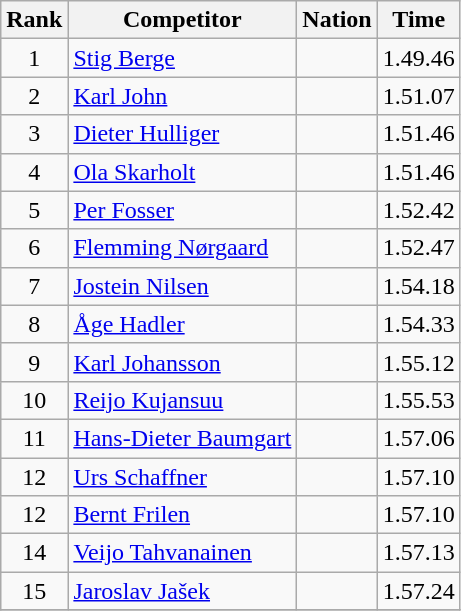<table class="wikitable sortable" style="text-align:left">
<tr>
<th data-sort-type="number">Rank</th>
<th class="unsortable">Competitor</th>
<th>Nation</th>
<th>Time</th>
</tr>
<tr>
<td style="text-align:center">1</td>
<td><a href='#'>Stig Berge</a></td>
<td></td>
<td style="text-align:right">1.49.46</td>
</tr>
<tr>
<td style="text-align:center">2</td>
<td><a href='#'>Karl John</a></td>
<td></td>
<td style="text-align:right">1.51.07</td>
</tr>
<tr>
<td style="text-align:center">3</td>
<td><a href='#'>Dieter Hulliger</a></td>
<td></td>
<td style="text-align:right">1.51.46</td>
</tr>
<tr>
<td style="text-align:center">4</td>
<td><a href='#'>Ola Skarholt</a></td>
<td></td>
<td style="text-align:right">1.51.46</td>
</tr>
<tr>
<td style="text-align:center">5</td>
<td><a href='#'>Per Fosser</a></td>
<td></td>
<td style="text-align:right">1.52.42</td>
</tr>
<tr>
<td style="text-align:center">6</td>
<td><a href='#'>Flemming Nørgaard</a></td>
<td></td>
<td style="text-align:right">1.52.47</td>
</tr>
<tr>
<td style="text-align:center">7</td>
<td><a href='#'>Jostein Nilsen</a></td>
<td></td>
<td style="text-align:right">1.54.18</td>
</tr>
<tr>
<td style="text-align:center">8</td>
<td><a href='#'>Åge Hadler</a></td>
<td></td>
<td style="text-align:right">1.54.33</td>
</tr>
<tr>
<td style="text-align:center">9</td>
<td><a href='#'>Karl Johansson</a></td>
<td></td>
<td style="text-align:right">1.55.12</td>
</tr>
<tr>
<td style="text-align:center">10</td>
<td><a href='#'>Reijo Kujansuu</a></td>
<td></td>
<td style="text-align:right">1.55.53</td>
</tr>
<tr>
<td style="text-align:center">11</td>
<td><a href='#'>Hans-Dieter Baumgart</a></td>
<td></td>
<td style="text-align:right">1.57.06</td>
</tr>
<tr>
<td style="text-align:center">12</td>
<td><a href='#'>Urs Schaffner</a></td>
<td></td>
<td style="text-align:right">1.57.10</td>
</tr>
<tr>
<td style="text-align:center">12</td>
<td><a href='#'>Bernt Frilen</a></td>
<td></td>
<td style="text-align:right">1.57.10</td>
</tr>
<tr>
<td style="text-align:center">14</td>
<td><a href='#'>Veijo Tahvanainen</a></td>
<td></td>
<td style="text-align:right">1.57.13</td>
</tr>
<tr>
<td style="text-align:center">15</td>
<td><a href='#'>Jaroslav Jašek</a></td>
<td></td>
<td style="text-align:right">1.57.24</td>
</tr>
<tr>
</tr>
</table>
